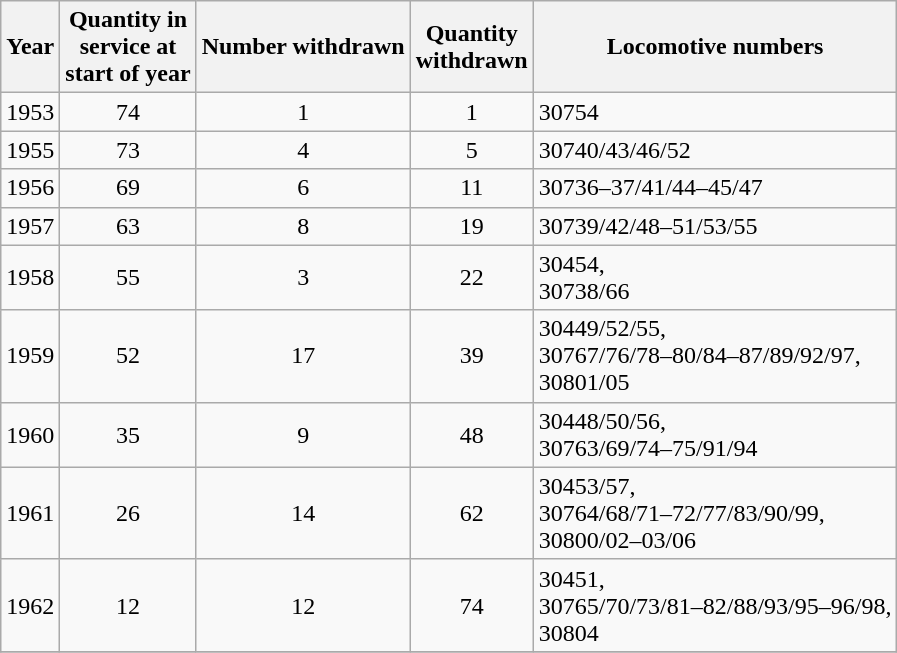<table class="wikitable" style=text-align:center>
<tr>
<th>Year</th>
<th>Quantity in<br>service at<br>start of year</th>
<th>Number withdrawn</th>
<th>Quantity<br>withdrawn</th>
<th>Locomotive numbers</th>
</tr>
<tr>
<td>1953</td>
<td>74</td>
<td>1</td>
<td>1</td>
<td align=left>30754</td>
</tr>
<tr>
<td>1955</td>
<td>73</td>
<td>4</td>
<td>5</td>
<td align=left>30740/43/46/52</td>
</tr>
<tr>
<td>1956</td>
<td>69</td>
<td>6</td>
<td>11</td>
<td align=left>30736–37/41/44–45/47</td>
</tr>
<tr>
<td>1957</td>
<td>63</td>
<td>8</td>
<td>19</td>
<td align=left>30739/42/48–51/53/55</td>
</tr>
<tr>
<td>1958</td>
<td>55</td>
<td>3</td>
<td>22</td>
<td align=left>30454,<br>30738/66</td>
</tr>
<tr>
<td>1959</td>
<td>52</td>
<td>17</td>
<td>39</td>
<td align=left>30449/52/55,<br>30767/76/78–80/84–87/89/92/97,<br>30801/05</td>
</tr>
<tr>
<td>1960</td>
<td>35</td>
<td>9</td>
<td>48</td>
<td align=left>30448/50/56,<br>30763/69/74–75/91/94</td>
</tr>
<tr>
<td>1961</td>
<td>26</td>
<td>14</td>
<td>62</td>
<td align=left>30453/57,<br>30764/68/71–72/77/83/90/99,<br>30800/02–03/06</td>
</tr>
<tr>
<td>1962</td>
<td>12</td>
<td>12</td>
<td>74</td>
<td align=left>30451,<br>30765/70/73/81–82/88/93/95–96/98,<br>30804</td>
</tr>
<tr>
</tr>
</table>
